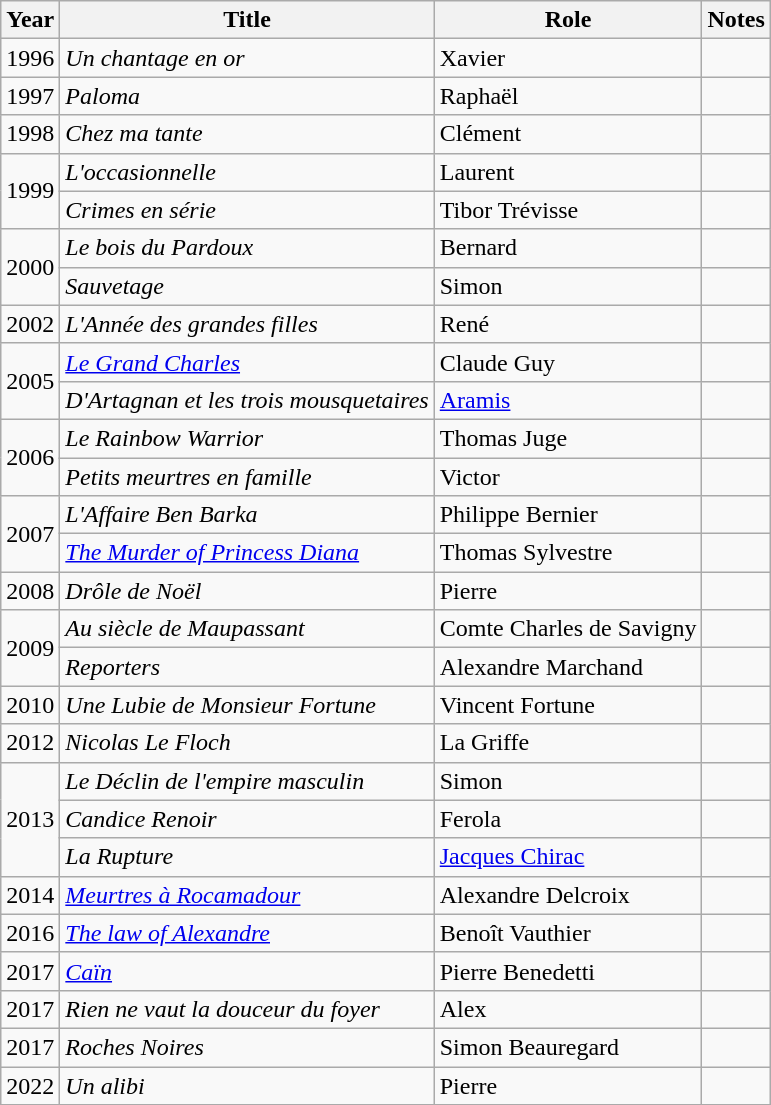<table class="wikitable sortable">
<tr>
<th>Year</th>
<th>Title</th>
<th>Role</th>
<th class="unsortable">Notes</th>
</tr>
<tr>
<td>1996</td>
<td><em>Un chantage en or</em></td>
<td>Xavier</td>
<td></td>
</tr>
<tr>
<td>1997</td>
<td><em>Paloma</em></td>
<td>Raphaël</td>
<td></td>
</tr>
<tr>
<td>1998</td>
<td><em>Chez ma tante</em></td>
<td>Clément</td>
<td></td>
</tr>
<tr>
<td rowspan="2">1999</td>
<td><em>L'occasionnelle</em></td>
<td>Laurent</td>
<td></td>
</tr>
<tr>
<td><em>Crimes en série</em></td>
<td>Tibor Trévisse</td>
<td></td>
</tr>
<tr>
<td rowspan="2">2000</td>
<td><em>Le bois du Pardoux</em></td>
<td>Bernard</td>
<td></td>
</tr>
<tr>
<td><em>Sauvetage</em></td>
<td>Simon</td>
<td></td>
</tr>
<tr>
<td>2002</td>
<td><em>L'Année des grandes filles</em></td>
<td>René</td>
<td></td>
</tr>
<tr>
<td rowspan="2">2005</td>
<td><em><a href='#'>Le Grand Charles</a></em></td>
<td>Claude Guy</td>
<td></td>
</tr>
<tr>
<td><em>D'Artagnan et les trois mousquetaires</em></td>
<td><a href='#'>Aramis</a></td>
<td></td>
</tr>
<tr>
<td rowspan="2">2006</td>
<td><em>Le Rainbow Warrior</em></td>
<td>Thomas Juge</td>
<td></td>
</tr>
<tr>
<td><em>Petits meurtres en famille</em></td>
<td>Victor</td>
<td></td>
</tr>
<tr>
<td rowspan="2">2007</td>
<td><em>L'Affaire Ben Barka</em></td>
<td>Philippe Bernier</td>
<td></td>
</tr>
<tr>
<td><em><a href='#'>The Murder of Princess Diana</a></em></td>
<td>Thomas Sylvestre</td>
<td></td>
</tr>
<tr>
<td>2008</td>
<td><em>Drôle de Noël</em></td>
<td>Pierre</td>
<td></td>
</tr>
<tr>
<td rowspan="2">2009</td>
<td><em>Au siècle de Maupassant</em></td>
<td>Comte Charles de Savigny</td>
<td></td>
</tr>
<tr>
<td><em>Reporters</em></td>
<td>Alexandre Marchand</td>
<td></td>
</tr>
<tr>
<td>2010</td>
<td><em>Une Lubie de Monsieur Fortune</em></td>
<td>Vincent Fortune</td>
<td></td>
</tr>
<tr>
<td>2012</td>
<td><em>Nicolas Le Floch</em></td>
<td>La Griffe</td>
<td></td>
</tr>
<tr>
<td rowspan="3">2013</td>
<td><em>Le Déclin de l'empire masculin</em></td>
<td>Simon</td>
<td></td>
</tr>
<tr>
<td><em>Candice Renoir</em></td>
<td>Ferola</td>
<td></td>
</tr>
<tr>
<td><em>La Rupture</em></td>
<td><a href='#'>Jacques Chirac</a></td>
<td></td>
</tr>
<tr>
<td>2014</td>
<td><em><a href='#'>Meurtres à Rocamadour</a></em></td>
<td>Alexandre Delcroix</td>
<td></td>
</tr>
<tr>
<td>2016</td>
<td><em><a href='#'>The law of Alexandre</a></em></td>
<td>Benoît Vauthier</td>
<td></td>
</tr>
<tr>
<td>2017</td>
<td><em><a href='#'>Caïn</a></em></td>
<td>Pierre Benedetti</td>
<td></td>
</tr>
<tr>
<td>2017</td>
<td><em>Rien ne vaut la douceur du foyer</em></td>
<td>Alex</td>
<td></td>
</tr>
<tr>
<td>2017</td>
<td><em>Roches Noires</em></td>
<td>Simon Beauregard</td>
<td></td>
</tr>
<tr>
<td>2022</td>
<td><em>Un alibi</em></td>
<td>Pierre</td>
<td></td>
</tr>
</table>
